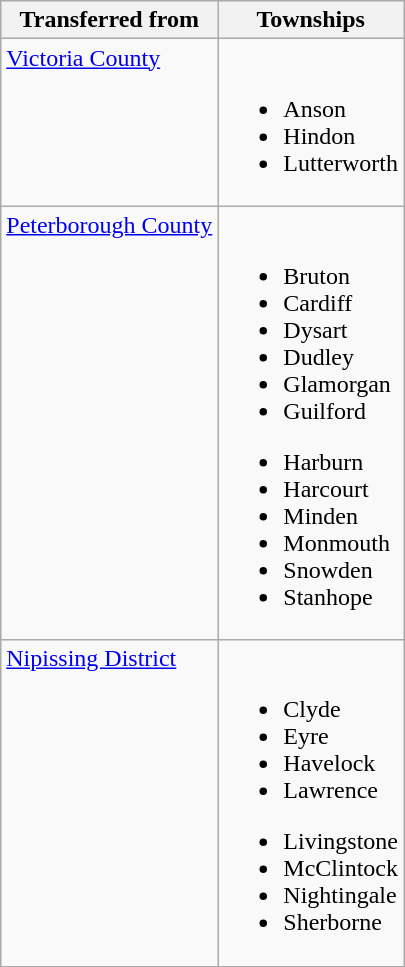<table class="wikitable">
<tr>
<th>Transferred from</th>
<th>Townships</th>
</tr>
<tr valign="top">
<td><a href='#'>Victoria County</a></td>
<td><br><ul><li>Anson</li><li>Hindon</li><li>Lutterworth</li></ul></td>
</tr>
<tr valign="top">
<td><a href='#'>Peterborough County</a></td>
<td><br><ul><li>Bruton</li><li>Cardiff</li><li>Dysart</li><li>Dudley</li><li>Glamorgan</li><li>Guilford</li></ul><ul><li>Harburn</li><li>Harcourt</li><li>Minden</li><li>Monmouth</li><li>Snowden</li><li>Stanhope</li></ul></td>
</tr>
<tr valign="top">
<td><a href='#'>Nipissing District</a></td>
<td><br><ul><li>Clyde</li><li>Eyre</li><li>Havelock</li><li>Lawrence</li></ul><ul><li>Livingstone</li><li>McClintock</li><li>Nightingale</li><li>Sherborne</li></ul></td>
</tr>
</table>
